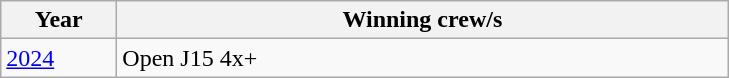<table class="wikitable">
<tr>
<th width=70>Year</th>
<th width=400>Winning crew/s</th>
</tr>
<tr>
<td><a href='#'>2024</a></td>
<td>Open J15 4x+</td>
</tr>
</table>
